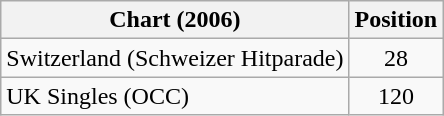<table class="wikitable sortable">
<tr>
<th>Chart (2006)</th>
<th>Position</th>
</tr>
<tr>
<td>Switzerland (Schweizer Hitparade)</td>
<td align="center">28</td>
</tr>
<tr>
<td>UK Singles (OCC)</td>
<td align="center">120</td>
</tr>
</table>
